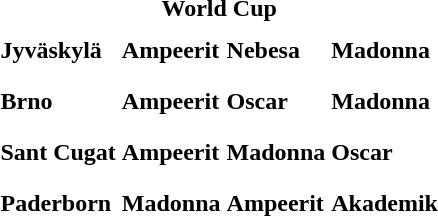<table>
<tr>
<td colspan="4" style="text-align:center;"><strong>World Cup</strong></td>
</tr>
<tr>
<th scope=row style="text-align:left">Jyväskylä</th>
<td style="height:30px;"> <strong>Ampeerit</strong></td>
<td style="height:30px;"> <strong>Nebesa</strong></td>
<td style="height:30px;"> <strong>Madonna</strong></td>
</tr>
<tr>
<th scope=row style="text-align:left">Brno</th>
<td style="height:30px;"> <strong>Ampeerit</strong></td>
<td style="height:30px;"> <strong>Oscar</strong></td>
<td style="height:30px;"> <strong>Madonna</strong></td>
</tr>
<tr>
<th scope=row style="text-align:left">Sant Cugat</th>
<td style="height:30px;"> <strong>Ampeerit</strong></td>
<td style="height:30px;"> <strong>Madonna</strong></td>
<td style="height:30px;"> <strong>Oscar</strong></td>
</tr>
<tr>
<th scope=row style="text-align:left">Paderborn</th>
<td style="height:30px;"> <strong>Madonna</strong></td>
<td style="height:30px;"> <strong>Ampeerit</strong></td>
<td style="height:30px;"> <strong>Akademik</strong></td>
</tr>
<tr>
</tr>
</table>
